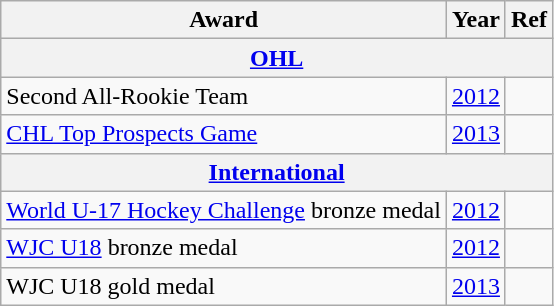<table class="wikitable">
<tr>
<th>Award</th>
<th>Year</th>
<th>Ref</th>
</tr>
<tr>
<th colspan="3"><a href='#'>OHL</a></th>
</tr>
<tr>
<td>Second All-Rookie Team</td>
<td><a href='#'>2012</a></td>
<td></td>
</tr>
<tr>
<td><a href='#'>CHL Top Prospects Game</a></td>
<td><a href='#'>2013</a></td>
<td></td>
</tr>
<tr>
<th colspan="3"><a href='#'>International</a></th>
</tr>
<tr>
<td><a href='#'>World U-17 Hockey Challenge</a> bronze medal</td>
<td><a href='#'>2012</a></td>
<td></td>
</tr>
<tr>
<td><a href='#'>WJC U18</a> bronze medal</td>
<td><a href='#'>2012</a></td>
<td></td>
</tr>
<tr>
<td>WJC U18 gold medal</td>
<td><a href='#'>2013</a></td>
<td></td>
</tr>
</table>
